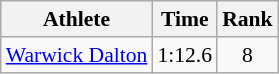<table class=wikitable style="font-size:90%;">
<tr>
<th>Athlete</th>
<th>Time</th>
<th>Rank</th>
</tr>
<tr align=center>
<td align=left><a href='#'>Warwick Dalton</a></td>
<td>1:12.6</td>
<td>8</td>
</tr>
</table>
